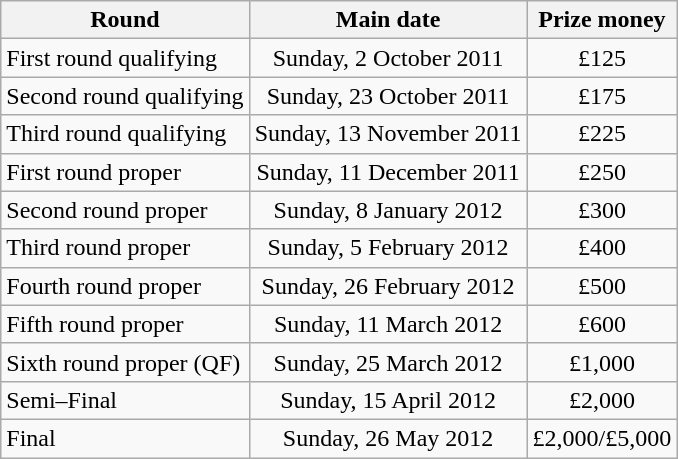<table class="wikitable">
<tr>
<th>Round</th>
<th>Main date</th>
<th>Prize money</th>
</tr>
<tr>
<td>First round qualifying</td>
<td style="text-align:center;">Sunday, 2 October 2011</td>
<td style="text-align:center;">£125</td>
</tr>
<tr>
<td>Second round qualifying</td>
<td style="text-align:center;">Sunday, 23 October 2011</td>
<td style="text-align:center;">£175</td>
</tr>
<tr>
<td>Third round qualifying</td>
<td style="text-align:center;">Sunday, 13 November 2011</td>
<td style="text-align:center;">£225</td>
</tr>
<tr>
<td>First round proper</td>
<td style="text-align:center;">Sunday, 11 December 2011</td>
<td style="text-align:center;">£250</td>
</tr>
<tr>
<td>Second round proper</td>
<td style="text-align:center;">Sunday, 8 January 2012</td>
<td style="text-align:center;">£300</td>
</tr>
<tr>
<td>Third round proper</td>
<td style="text-align:center;">Sunday, 5 February 2012</td>
<td style="text-align:center;">£400</td>
</tr>
<tr>
<td>Fourth round proper</td>
<td style="text-align:center;">Sunday, 26 February 2012</td>
<td style="text-align:center;">£500</td>
</tr>
<tr>
<td>Fifth round proper</td>
<td style="text-align:center;">Sunday, 11 March 2012</td>
<td style="text-align:center;">£600</td>
</tr>
<tr>
<td>Sixth round proper (QF)</td>
<td style="text-align:center;">Sunday, 25 March 2012</td>
<td style="text-align:center;">£1,000</td>
</tr>
<tr>
<td>Semi–Final</td>
<td style="text-align:center;">Sunday, 15 April 2012</td>
<td style="text-align:center;">£2,000</td>
</tr>
<tr>
<td>Final</td>
<td style="text-align:center;">Sunday, 26 May 2012</td>
<td style="text-align:center;">£2,000/£5,000</td>
</tr>
</table>
